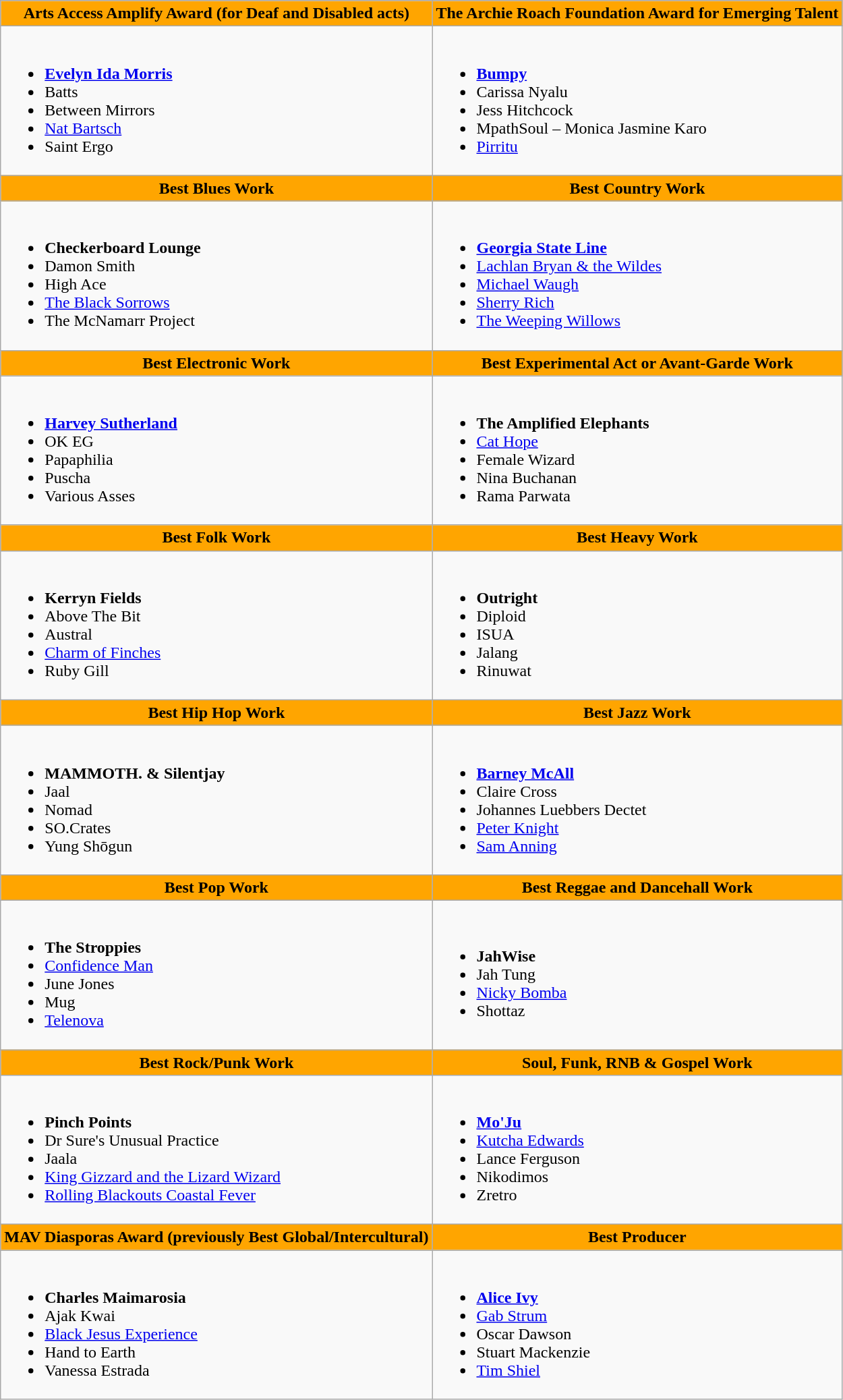<table class=wikitable style="width="100%">
<tr>
<th style="background:#FFA500; width=;"50%">Arts Access Amplify Award (for Deaf and Disabled acts)</th>
<th style="background:#FFA500; width=;"50%">The Archie Roach Foundation Award for Emerging Talent</th>
</tr>
<tr>
<td><br><ul><li><strong><a href='#'>Evelyn Ida Morris</a></strong></li><li>Batts</li><li>Between Mirrors</li><li><a href='#'>Nat Bartsch</a></li><li>Saint Ergo</li></ul></td>
<td><br><ul><li><strong><a href='#'>Bumpy</a></strong></li><li>Carissa Nyalu</li><li>Jess Hitchcock</li><li>MpathSoul – Monica Jasmine Karo</li><li><a href='#'>Pirritu</a></li></ul></td>
</tr>
<tr>
<th style="background:#FFA500; width=;"50%">Best Blues Work</th>
<th style="background:#FFA500; width=;"50%">Best Country Work</th>
</tr>
<tr>
<td><br><ul><li><strong>Checkerboard Lounge</strong></li><li>Damon Smith</li><li>High Ace</li><li><a href='#'>The Black Sorrows</a></li><li>The McNamarr Project</li></ul></td>
<td><br><ul><li><strong><a href='#'>Georgia State Line</a></strong></li><li><a href='#'>Lachlan Bryan & the Wildes</a></li><li><a href='#'>Michael Waugh</a></li><li><a href='#'>Sherry Rich</a></li><li><a href='#'>The Weeping Willows</a></li></ul></td>
</tr>
<tr>
<th style="background:#FFA500; width=;"50%">Best Electronic Work</th>
<th style="background:#FFA500; width=;"50%">Best Experimental Act or Avant-Garde Work</th>
</tr>
<tr>
<td><br><ul><li><strong><a href='#'>Harvey Sutherland</a></strong></li><li>OK EG</li><li>Papaphilia</li><li>Puscha</li><li>Various Asses</li></ul></td>
<td><br><ul><li><strong>The Amplified Elephants</strong></li><li><a href='#'>Cat Hope</a></li><li>Female Wizard</li><li>Nina Buchanan</li><li>Rama Parwata</li></ul></td>
</tr>
<tr>
<th style="background:#FFA500; width=;"50%">Best Folk Work</th>
<th style="background:#FFA500; width=;"50%">Best Heavy Work</th>
</tr>
<tr>
<td><br><ul><li><strong>Kerryn Fields</strong></li><li>Above The Bit</li><li>Austral</li><li><a href='#'>Charm of Finches</a></li><li>Ruby Gill</li></ul></td>
<td><br><ul><li><strong>Outright</strong></li><li>Diploid</li><li>ISUA</li><li>Jalang</li><li>Rinuwat</li></ul></td>
</tr>
<tr>
<th style="background:#FFA500; width=;"50%">Best Hip Hop Work</th>
<th style="background:#FFA500; width=;"50%">Best Jazz Work</th>
</tr>
<tr>
<td><br><ul><li><strong>MAMMOTH. & Silentjay</strong></li><li>Jaal</li><li>Nomad</li><li>SO.Crates</li><li>Yung Shōgun</li></ul></td>
<td><br><ul><li><strong><a href='#'>Barney McAll</a></strong></li><li>Claire Cross</li><li>Johannes Luebbers Dectet</li><li><a href='#'>Peter Knight</a></li><li><a href='#'>Sam Anning</a></li></ul></td>
</tr>
<tr>
<th style="background:#FFA500; width=;"50%">Best Pop Work</th>
<th style="background:#FFA500; width=;"50%">Best Reggae and Dancehall Work</th>
</tr>
<tr>
<td><br><ul><li><strong>The Stroppies</strong></li><li><a href='#'>Confidence Man</a></li><li>June Jones</li><li>Mug</li><li><a href='#'>Telenova</a></li></ul></td>
<td><br><ul><li><strong>JahWise</strong></li><li>Jah Tung</li><li><a href='#'>Nicky Bomba</a></li><li>Shottaz</li></ul></td>
</tr>
<tr>
<th style="background:#FFA500; width=;"50%">Best Rock/Punk Work</th>
<th style="background:#FFA500; width=;"50%">Soul, Funk, RNB & Gospel Work</th>
</tr>
<tr>
<td><br><ul><li><strong>Pinch Points</strong></li><li>Dr Sure's Unusual Practice</li><li>Jaala</li><li><a href='#'>King Gizzard and the Lizard Wizard</a></li><li><a href='#'>Rolling Blackouts Coastal Fever</a></li></ul></td>
<td><br><ul><li><strong><a href='#'>Mo'Ju</a></strong></li><li><a href='#'>Kutcha Edwards</a></li><li>Lance Ferguson</li><li>Nikodimos</li><li>Zretro</li></ul></td>
</tr>
<tr>
<th style="background:#FFA500; width=;"50%">MAV Diasporas Award (previously Best Global/Intercultural)</th>
<th style="background:#FFA500; width=;"50%">Best Producer</th>
</tr>
<tr>
<td><br><ul><li><strong>Charles Maimarosia</strong></li><li>Ajak Kwai</li><li><a href='#'>Black Jesus Experience</a></li><li>Hand to Earth</li><li>Vanessa Estrada</li></ul></td>
<td><br><ul><li><strong><a href='#'>Alice Ivy</a></strong></li><li><a href='#'>Gab Strum</a></li><li>Oscar Dawson</li><li>Stuart Mackenzie</li><li><a href='#'>Tim Shiel</a></li></ul></td>
</tr>
</table>
